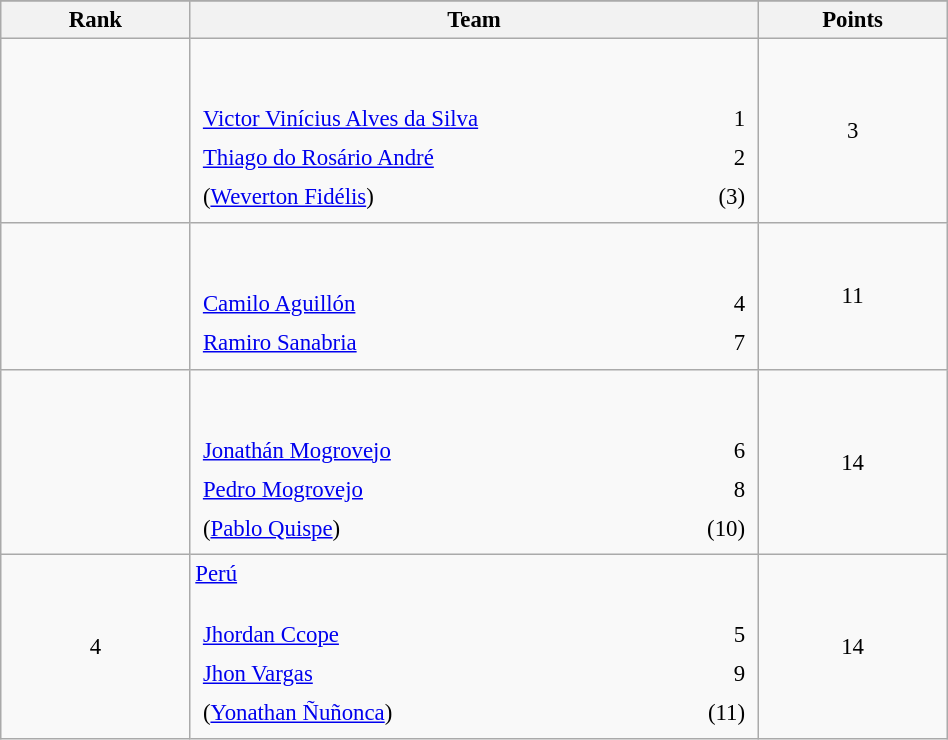<table class="wikitable sortable" style=" text-align:center; font-size:95%;" width="50%">
<tr>
</tr>
<tr>
<th width=10%>Rank</th>
<th width=30%>Team</th>
<th width=10%>Points</th>
</tr>
<tr>
<td align=center></td>
<td align=left> <br><br><table width=100%>
<tr>
<td align=left style="border:0"><a href='#'>Victor Vinícius Alves da Silva</a></td>
<td align=right style="border:0">1</td>
</tr>
<tr>
<td align=left style="border:0"><a href='#'>Thiago do Rosário André</a></td>
<td align=right style="border:0">2</td>
</tr>
<tr>
<td align=left style="border:0">(<a href='#'>Weverton Fidélis</a>)</td>
<td align=right style="border:0">(3)</td>
</tr>
</table>
</td>
<td>3</td>
</tr>
<tr>
<td align=center></td>
<td align=left> <br><br><table width=100%>
<tr>
<td align=left style="border:0"><a href='#'>Camilo Aguillón</a></td>
<td align=right style="border:0">4</td>
</tr>
<tr>
<td align=left style="border:0"><a href='#'>Ramiro Sanabria</a></td>
<td align=right style="border:0">7</td>
</tr>
</table>
</td>
<td>11</td>
</tr>
<tr>
<td align=center></td>
<td align=left> <br><br><table width=100%>
<tr>
<td align=left style="border:0"><a href='#'>Jonathán Mogrovejo</a></td>
<td align=right style="border:0">6</td>
</tr>
<tr>
<td align=left style="border:0"><a href='#'>Pedro Mogrovejo</a></td>
<td align=right style="border:0">8</td>
</tr>
<tr>
<td align=left style="border:0">(<a href='#'>Pablo Quispe</a>)</td>
<td align=right style="border:0">(10)</td>
</tr>
</table>
</td>
<td>14</td>
</tr>
<tr>
<td align=center>4</td>
<td align=left> <a href='#'>Perú</a> <br><br><table width=100%>
<tr>
<td align=left style="border:0"><a href='#'>Jhordan Ccope</a></td>
<td align=right style="border:0">5</td>
</tr>
<tr>
<td align=left style="border:0"><a href='#'>Jhon Vargas</a></td>
<td align=right style="border:0">9</td>
</tr>
<tr>
<td align=left style="border:0">(<a href='#'>Yonathan Ñuñonca</a>)</td>
<td align=right style="border:0">(11)</td>
</tr>
</table>
</td>
<td>14</td>
</tr>
</table>
